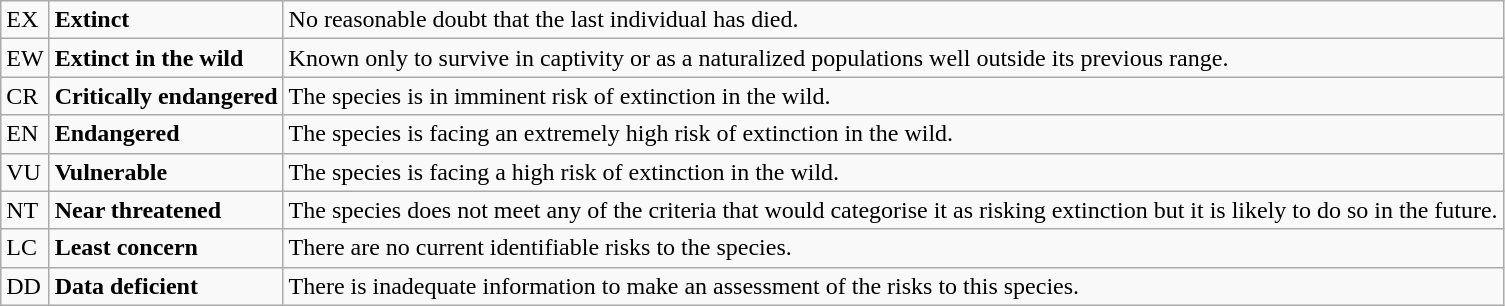<table class="wikitable" style="text-align:left">
<tr>
<td>EX</td>
<td><strong>Extinct</strong></td>
<td>No reasonable doubt that the last individual has died.</td>
</tr>
<tr>
<td>EW</td>
<td><strong>Extinct in the wild</strong></td>
<td>Known only to survive in captivity or as a naturalized populations well outside its previous range.</td>
</tr>
<tr>
<td>CR</td>
<td><strong>Critically endangered</strong></td>
<td>The species is in imminent risk of extinction in the wild.</td>
</tr>
<tr>
<td>EN</td>
<td><strong>Endangered</strong></td>
<td>The species is facing an extremely high risk of extinction in the wild.</td>
</tr>
<tr>
<td>VU</td>
<td><strong>Vulnerable</strong></td>
<td>The species is facing a high risk of extinction in the wild.</td>
</tr>
<tr>
<td>NT</td>
<td><strong>Near threatened</strong></td>
<td>The species does not meet any of the criteria that would categorise it as risking extinction but it is likely to do so in the future.</td>
</tr>
<tr>
<td>LC</td>
<td><strong>Least concern</strong></td>
<td>There are no current identifiable risks to the species.</td>
</tr>
<tr>
<td>DD</td>
<td><strong>Data deficient</strong></td>
<td>There is inadequate information to make an assessment of the risks to this species.</td>
</tr>
</table>
